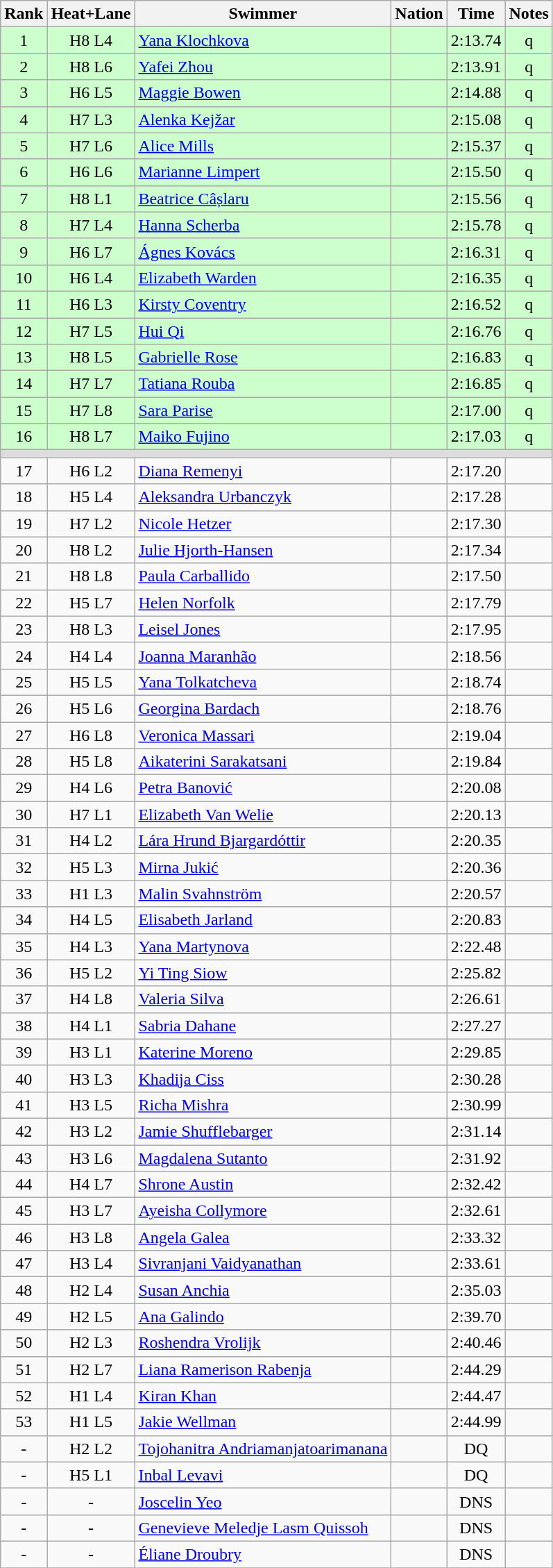<table class="wikitable sortable" style="text-align:center">
<tr>
<th>Rank</th>
<th>Heat+Lane</th>
<th>Swimmer</th>
<th>Nation</th>
<th>Time</th>
<th>Notes</th>
</tr>
<tr bgcolor=ccffcc>
<td>1</td>
<td>H8 L4</td>
<td align=left><a href='#'>Yana Klochkova</a></td>
<td align=left></td>
<td>2:13.74</td>
<td>q</td>
</tr>
<tr bgcolor=ccffcc>
<td>2</td>
<td>H8 L6</td>
<td align=left><a href='#'>Yafei Zhou</a></td>
<td align=left></td>
<td>2:13.91</td>
<td>q</td>
</tr>
<tr bgcolor=ccffcc>
<td>3</td>
<td>H6 L5</td>
<td align=left><a href='#'>Maggie Bowen</a></td>
<td align=left></td>
<td>2:14.88</td>
<td>q</td>
</tr>
<tr bgcolor=ccffcc>
<td>4</td>
<td>H7 L3</td>
<td align=left><a href='#'>Alenka Kejžar</a></td>
<td align=left></td>
<td>2:15.08</td>
<td>q</td>
</tr>
<tr bgcolor=ccffcc>
<td>5</td>
<td>H7 L6</td>
<td align=left><a href='#'>Alice Mills</a></td>
<td align=left></td>
<td>2:15.37</td>
<td>q</td>
</tr>
<tr bgcolor=ccffcc>
<td>6</td>
<td>H6 L6</td>
<td align=left><a href='#'>Marianne Limpert</a></td>
<td align=left></td>
<td>2:15.50</td>
<td>q</td>
</tr>
<tr bgcolor=ccffcc>
<td>7</td>
<td>H8 L1</td>
<td align=left><a href='#'>Beatrice Câșlaru</a></td>
<td align=left></td>
<td>2:15.56</td>
<td>q</td>
</tr>
<tr bgcolor=ccffcc>
<td>8</td>
<td>H7 L4</td>
<td align=left><a href='#'>Hanna Scherba</a></td>
<td align=left></td>
<td>2:15.78</td>
<td>q</td>
</tr>
<tr bgcolor=ccffcc>
<td>9</td>
<td>H6 L7</td>
<td align=left><a href='#'>Ágnes Kovács</a></td>
<td align=left></td>
<td>2:16.31</td>
<td>q</td>
</tr>
<tr bgcolor=ccffcc>
<td>10</td>
<td>H6 L4</td>
<td align=left><a href='#'>Elizabeth Warden</a></td>
<td align=left></td>
<td>2:16.35</td>
<td>q</td>
</tr>
<tr bgcolor=ccffcc>
<td>11</td>
<td>H6 L3</td>
<td align=left><a href='#'>Kirsty Coventry</a></td>
<td align=left></td>
<td>2:16.52</td>
<td>q</td>
</tr>
<tr bgcolor=ccffcc>
<td>12</td>
<td>H7 L5</td>
<td align=left><a href='#'>Hui Qi</a></td>
<td align=left></td>
<td>2:16.76</td>
<td>q</td>
</tr>
<tr bgcolor=ccffcc>
<td>13</td>
<td>H8 L5</td>
<td align=left><a href='#'>Gabrielle Rose</a></td>
<td align=left></td>
<td>2:16.83</td>
<td>q</td>
</tr>
<tr bgcolor=ccffcc>
<td>14</td>
<td>H7 L7</td>
<td align=left><a href='#'>Tatiana Rouba</a></td>
<td align=left></td>
<td>2:16.85</td>
<td>q</td>
</tr>
<tr bgcolor=ccffcc>
<td>15</td>
<td>H7 L8</td>
<td align=left><a href='#'>Sara Parise</a></td>
<td align=left></td>
<td>2:17.00</td>
<td>q</td>
</tr>
<tr bgcolor=ccffcc>
<td>16</td>
<td>H8 L7</td>
<td align=left><a href='#'>Maiko Fujino</a></td>
<td align=left></td>
<td>2:17.03</td>
<td>q</td>
</tr>
<tr bgcolor=#DDDDDD>
<td colspan=6></td>
</tr>
<tr>
<td>17</td>
<td>H6 L2</td>
<td align=left><a href='#'>Diana Remenyi</a></td>
<td align=left></td>
<td>2:17.20</td>
<td></td>
</tr>
<tr>
<td>18</td>
<td>H5 L4</td>
<td align=left><a href='#'>Aleksandra Urbanczyk</a></td>
<td align=left></td>
<td>2:17.28</td>
<td></td>
</tr>
<tr>
<td>19</td>
<td>H7 L2</td>
<td align=left><a href='#'>Nicole Hetzer</a></td>
<td align=left></td>
<td>2:17.30</td>
<td></td>
</tr>
<tr>
<td>20</td>
<td>H8 L2</td>
<td align=left><a href='#'>Julie Hjorth-Hansen</a></td>
<td align=left></td>
<td>2:17.34</td>
<td></td>
</tr>
<tr>
<td>21</td>
<td>H8 L8</td>
<td align=left><a href='#'>Paula Carballido</a></td>
<td align=left></td>
<td>2:17.50</td>
<td></td>
</tr>
<tr>
<td>22</td>
<td>H5 L7</td>
<td align=left><a href='#'>Helen Norfolk</a></td>
<td align=left></td>
<td>2:17.79</td>
<td></td>
</tr>
<tr>
<td>23</td>
<td>H8 L3</td>
<td align=left><a href='#'>Leisel Jones</a></td>
<td align=left></td>
<td>2:17.95</td>
<td></td>
</tr>
<tr>
<td>24</td>
<td>H4 L4</td>
<td align=left><a href='#'>Joanna Maranhão</a></td>
<td align=left></td>
<td>2:18.56</td>
<td></td>
</tr>
<tr>
<td>25</td>
<td>H5 L5</td>
<td align=left><a href='#'>Yana Tolkatcheva</a></td>
<td align=left></td>
<td>2:18.74</td>
<td></td>
</tr>
<tr>
<td>26</td>
<td>H5 L6</td>
<td align=left><a href='#'>Georgina Bardach</a></td>
<td align=left></td>
<td>2:18.76</td>
<td></td>
</tr>
<tr>
<td>27</td>
<td>H6 L8</td>
<td align=left><a href='#'>Veronica Massari</a></td>
<td align=left></td>
<td>2:19.04</td>
<td></td>
</tr>
<tr>
<td>28</td>
<td>H5 L8</td>
<td align=left><a href='#'>Aikaterini Sarakatsani</a></td>
<td align=left></td>
<td>2:19.84</td>
<td></td>
</tr>
<tr>
<td>29</td>
<td>H4 L6</td>
<td align=left><a href='#'>Petra Banović</a></td>
<td align=left></td>
<td>2:20.08</td>
<td></td>
</tr>
<tr>
<td>30</td>
<td>H7 L1</td>
<td align=left><a href='#'>Elizabeth Van Welie</a></td>
<td align=left></td>
<td>2:20.13</td>
<td></td>
</tr>
<tr>
<td>31</td>
<td>H4 L2</td>
<td align=left><a href='#'>Lára Hrund Bjargardóttir</a></td>
<td align=left></td>
<td>2:20.35</td>
<td></td>
</tr>
<tr>
<td>32</td>
<td>H5 L3</td>
<td align=left><a href='#'>Mirna Jukić</a></td>
<td align=left></td>
<td>2:20.36</td>
<td></td>
</tr>
<tr>
<td>33</td>
<td>H1 L3</td>
<td align=left><a href='#'>Malin Svahnström</a></td>
<td align=left></td>
<td>2:20.57</td>
<td></td>
</tr>
<tr>
<td>34</td>
<td>H4 L5</td>
<td align=left><a href='#'>Elisabeth Jarland</a></td>
<td align=left></td>
<td>2:20.83</td>
<td></td>
</tr>
<tr>
<td>35</td>
<td>H4 L3</td>
<td align=left><a href='#'>Yana Martynova</a></td>
<td align=left></td>
<td>2:22.48</td>
<td></td>
</tr>
<tr>
<td>36</td>
<td>H5 L2</td>
<td align=left><a href='#'>Yi Ting Siow</a></td>
<td align=left></td>
<td>2:25.82</td>
<td></td>
</tr>
<tr>
<td>37</td>
<td>H4 L8</td>
<td align=left><a href='#'>Valeria Silva</a></td>
<td align=left></td>
<td>2:26.61</td>
<td></td>
</tr>
<tr>
<td>38</td>
<td>H4 L1</td>
<td align=left><a href='#'>Sabria Dahane</a></td>
<td align=left></td>
<td>2:27.27</td>
<td></td>
</tr>
<tr>
<td>39</td>
<td>H3 L1</td>
<td align=left><a href='#'>Katerine Moreno</a></td>
<td align=left></td>
<td>2:29.85</td>
<td></td>
</tr>
<tr>
<td>40</td>
<td>H3 L3</td>
<td align=left><a href='#'>Khadija Ciss</a></td>
<td align=left></td>
<td>2:30.28</td>
<td></td>
</tr>
<tr>
<td>41</td>
<td>H3 L5</td>
<td align=left><a href='#'>Richa Mishra</a></td>
<td align=left></td>
<td>2:30.99</td>
<td></td>
</tr>
<tr>
<td>42</td>
<td>H3 L2</td>
<td align=left><a href='#'>Jamie Shufflebarger</a></td>
<td align=left></td>
<td>2:31.14</td>
<td></td>
</tr>
<tr>
<td>43</td>
<td>H3 L6</td>
<td align=left><a href='#'>Magdalena Sutanto</a></td>
<td align=left></td>
<td>2:31.92</td>
<td></td>
</tr>
<tr>
<td>44</td>
<td>H4 L7</td>
<td align=left><a href='#'>Shrone Austin</a></td>
<td align=left></td>
<td>2:32.42</td>
<td></td>
</tr>
<tr>
<td>45</td>
<td>H3 L7</td>
<td align=left><a href='#'>Ayeisha Collymore</a></td>
<td align=left></td>
<td>2:32.61</td>
<td></td>
</tr>
<tr>
<td>46</td>
<td>H3 L8</td>
<td align=left><a href='#'>Angela Galea</a></td>
<td align=left></td>
<td>2:33.32</td>
<td></td>
</tr>
<tr>
<td>47</td>
<td>H3 L4</td>
<td align=left><a href='#'>Sivranjani Vaidyanathan</a></td>
<td align=left></td>
<td>2:33.61</td>
<td></td>
</tr>
<tr>
<td>48</td>
<td>H2 L4</td>
<td align=left><a href='#'>Susan Anchia</a></td>
<td align=left></td>
<td>2:35.03</td>
<td></td>
</tr>
<tr>
<td>49</td>
<td>H2 L5</td>
<td align=left><a href='#'>Ana Galindo</a></td>
<td align=left></td>
<td>2:39.70</td>
<td></td>
</tr>
<tr>
<td>50</td>
<td>H2 L3</td>
<td align=left><a href='#'>Roshendra Vrolijk</a></td>
<td align=left></td>
<td>2:40.46</td>
<td></td>
</tr>
<tr>
<td>51</td>
<td>H2 L7</td>
<td align=left><a href='#'>Liana Ramerison Rabenja</a></td>
<td align=left></td>
<td>2:44.29</td>
<td></td>
</tr>
<tr>
<td>52</td>
<td>H1 L4</td>
<td align=left><a href='#'>Kiran Khan</a></td>
<td align=left></td>
<td>2:44.47</td>
<td></td>
</tr>
<tr>
<td>53</td>
<td>H1 L5</td>
<td align=left><a href='#'>Jakie Wellman</a></td>
<td align=left></td>
<td>2:44.99</td>
<td></td>
</tr>
<tr>
<td>-</td>
<td>H2 L2</td>
<td align=left><a href='#'>Tojohanitra Andriamanjatoarimanana</a></td>
<td align=left></td>
<td>DQ</td>
<td></td>
</tr>
<tr>
<td>-</td>
<td>H5 L1</td>
<td align=left><a href='#'>Inbal Levavi</a></td>
<td align=left></td>
<td>DQ</td>
<td></td>
</tr>
<tr>
<td>-</td>
<td>-</td>
<td align=left><a href='#'>Joscelin Yeo</a></td>
<td align=left></td>
<td>DNS</td>
<td></td>
</tr>
<tr>
<td>-</td>
<td>-</td>
<td align=left><a href='#'>Genevieve Meledje Lasm Quissoh</a></td>
<td align=left></td>
<td>DNS</td>
<td></td>
</tr>
<tr>
<td>-</td>
<td>-</td>
<td align=left><a href='#'>Éliane Droubry</a></td>
<td align=left></td>
<td>DNS</td>
<td></td>
</tr>
<tr>
</tr>
</table>
